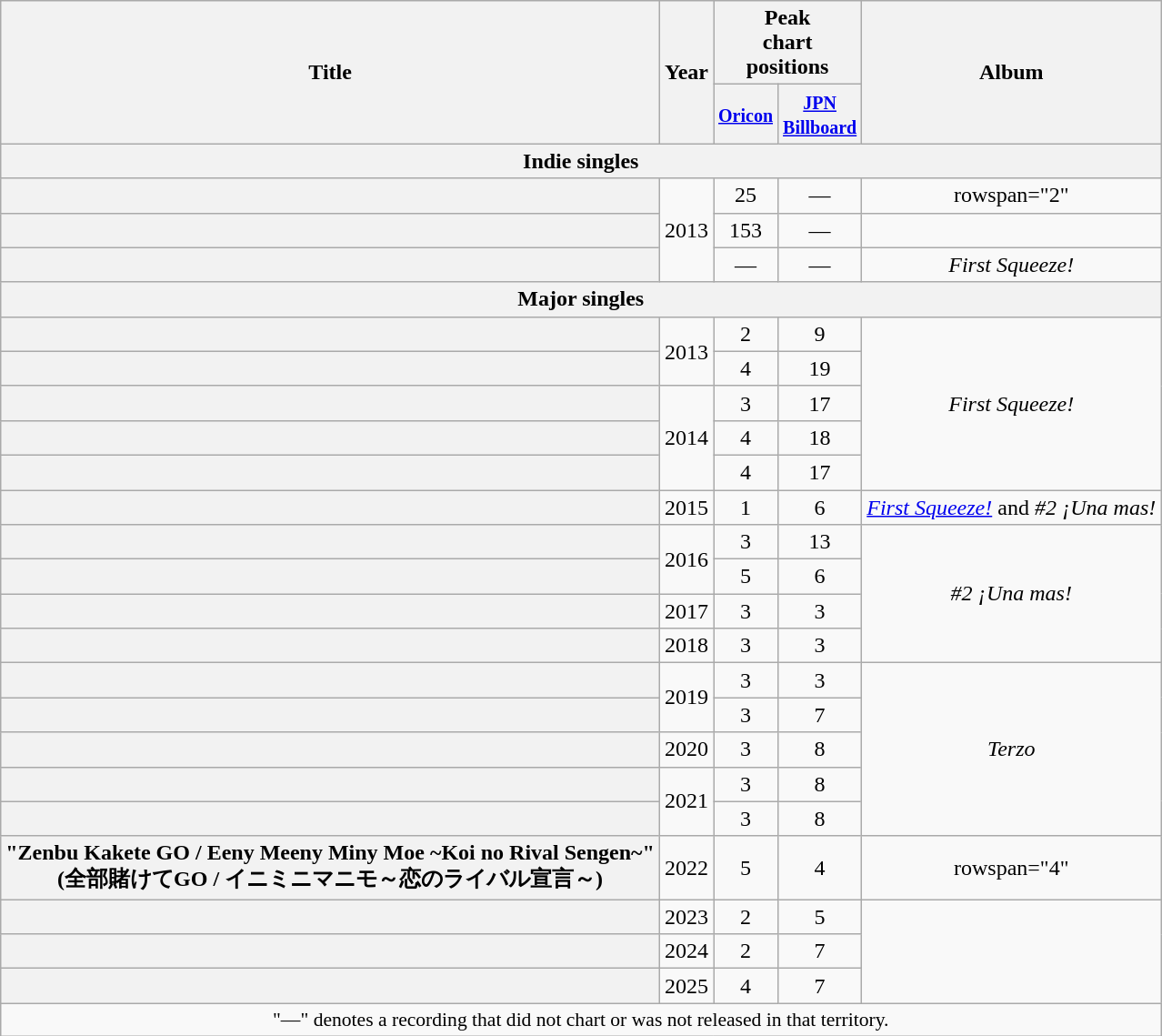<table class="wikitable plainrowheaders" style="text-align:center;">
<tr>
<th scope="col" rowspan="2">Title</th>
<th scope="col" rowspan="2">Year</th>
<th scope="col" colspan="2">Peak <br> chart <br> positions</th>
<th scope="col" rowspan="2">Album</th>
</tr>
<tr>
<th scope="col" colspan="1"><small><a href='#'>Oricon</a></small><br></th>
<th scope="col"><small><a href='#'>JPN<br>Billboard</a></small><br></th>
</tr>
<tr>
<th colspan="5">Indie singles</th>
</tr>
<tr>
<th scope="row"></th>
<td rowspan="3">2013</td>
<td>25</td>
<td>—</td>
<td>rowspan="2" </td>
</tr>
<tr>
<th scope="row"></th>
<td>153</td>
<td>—</td>
</tr>
<tr>
<th scope="row"></th>
<td>—</td>
<td>—</td>
<td><em>First Squeeze!</em></td>
</tr>
<tr>
<th colspan="5">Major singles</th>
</tr>
<tr>
<th scope="row"></th>
<td rowspan="2">2013</td>
<td>2</td>
<td>9</td>
<td rowspan="5"><em>First Squeeze!</em></td>
</tr>
<tr>
<th scope="row"></th>
<td>4</td>
<td>19</td>
</tr>
<tr>
<th scope="row"></th>
<td rowspan="3">2014</td>
<td>3</td>
<td>17</td>
</tr>
<tr>
<th scope="row"></th>
<td>4</td>
<td>18</td>
</tr>
<tr>
<th scope="row"></th>
<td>4</td>
<td>17</td>
</tr>
<tr>
<th scope="row"></th>
<td>2015</td>
<td>1</td>
<td>6</td>
<td><em><a href='#'>First Squeeze!</a></em> and <em>#2 ¡Una mas!</em></td>
</tr>
<tr>
<th scope="row"></th>
<td rowspan="2">2016</td>
<td>3</td>
<td>13</td>
<td rowspan="4"><em>#2 ¡Una mas!</em></td>
</tr>
<tr>
<th scope="row"></th>
<td>5</td>
<td>6</td>
</tr>
<tr>
<th scope="row"></th>
<td>2017</td>
<td>3</td>
<td>3</td>
</tr>
<tr>
<th scope="row"></th>
<td>2018</td>
<td>3</td>
<td>3</td>
</tr>
<tr>
<th scope="row"></th>
<td rowspan="2">2019</td>
<td>3</td>
<td>3</td>
<td rowspan="5"><em>Terzo</em></td>
</tr>
<tr>
<th scope="row"></th>
<td>3</td>
<td>7</td>
</tr>
<tr>
<th scope="row"></th>
<td>2020</td>
<td>3</td>
<td>8</td>
</tr>
<tr>
<th scope="row"></th>
<td rowspan="2">2021</td>
<td>3</td>
<td>8</td>
</tr>
<tr>
<th scope="row"></th>
<td>3</td>
<td>8</td>
</tr>
<tr>
<th scope="row">"Zenbu Kakete GO / Eeny Meeny Miny Moe ~Koi no Rival Sengen~" <br>(全部賭けてGO / イニミニマニモ～恋のライバル宣言～)</th>
<td>2022</td>
<td>5</td>
<td>4</td>
<td>rowspan="4" </td>
</tr>
<tr>
<th scope="row"></th>
<td>2023</td>
<td>2</td>
<td>5</td>
</tr>
<tr>
<th scope="row"></th>
<td>2024</td>
<td>2</td>
<td>7</td>
</tr>
<tr>
<th scope="row"></th>
<td>2025</td>
<td>4</td>
<td>7</td>
</tr>
<tr>
<td align="center" colspan="5" style="font-size:90%">"—" denotes a recording that did not chart or was not released in that territory.</td>
</tr>
</table>
